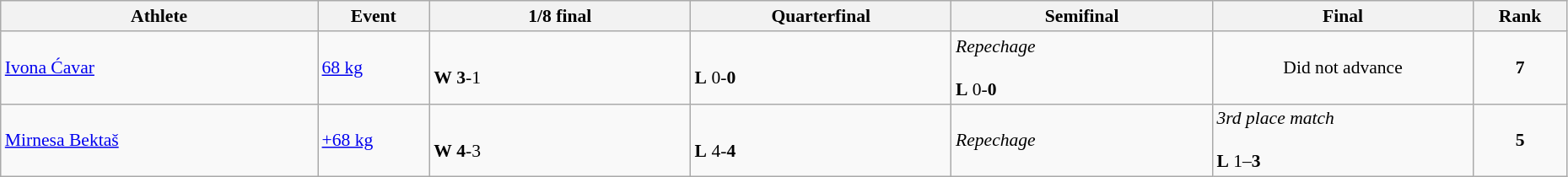<table class="wikitable" width="98%" style="text-align:left; font-size:90%">
<tr>
<th width="17%">Athlete</th>
<th width="6%">Event</th>
<th width="14%">1/8 final</th>
<th width="14%">Quarterfinal</th>
<th width="14%">Semifinal</th>
<th width="14%">Final</th>
<th width="5%">Rank</th>
</tr>
<tr>
<td><a href='#'>Ivona Ćavar</a></td>
<td><a href='#'>68 kg</a></td>
<td><br><strong>W</strong> <strong>3</strong>-1</td>
<td><br><strong>L</strong> 0-<strong>0</strong></td>
<td><em>Repechage</em><br><br><strong>L</strong> 0-<strong>0</strong></td>
<td align=center>Did not advance</td>
<td align=center><strong>7</strong></td>
</tr>
<tr>
<td><a href='#'>Mirnesa Bektaš</a></td>
<td><a href='#'>+68 kg</a></td>
<td><br><strong>W</strong> <strong>4</strong>-3</td>
<td><br><strong>L</strong> 4-<strong>4</strong></td>
<td><em>Repechage</em><br> </td>
<td><em>3rd place match</em><br><br><strong>L</strong> 1–<strong>3</strong></td>
<td align=center><strong>5</strong></td>
</tr>
</table>
